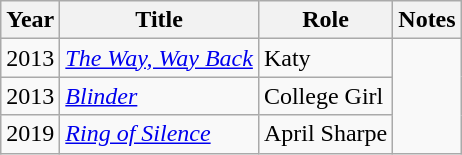<table class="wikitable sortable">
<tr>
<th>Year</th>
<th>Title</th>
<th>Role</th>
<th class="unsortable">Notes</th>
</tr>
<tr>
<td>2013</td>
<td><em><a href='#'>The Way, Way Back</a></em></td>
<td>Katy</td>
</tr>
<tr>
<td>2013</td>
<td><em><a href='#'>Blinder</a></em></td>
<td>College Girl</td>
</tr>
<tr>
<td>2019</td>
<td><em><a href='#'>Ring of Silence</a></em></td>
<td>April Sharpe</td>
</tr>
</table>
